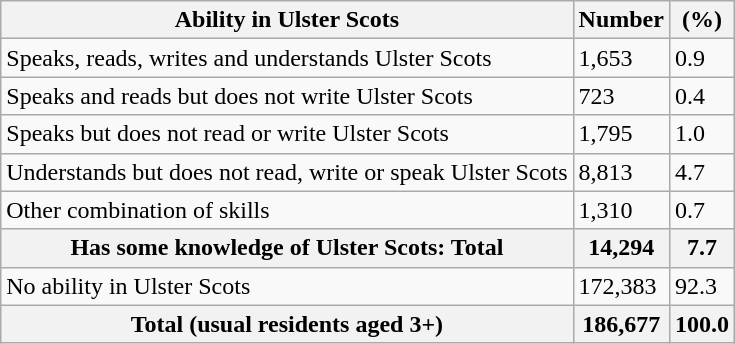<table class="wikitable">
<tr>
<th>Ability in Ulster Scots</th>
<th>Number</th>
<th>(%)</th>
</tr>
<tr>
<td>Speaks, reads, writes and understands Ulster Scots</td>
<td>1,653</td>
<td>0.9</td>
</tr>
<tr>
<td>Speaks and reads but does not write Ulster Scots</td>
<td>723</td>
<td>0.4</td>
</tr>
<tr>
<td>Speaks but does not read or write Ulster Scots</td>
<td>1,795</td>
<td>1.0</td>
</tr>
<tr>
<td>Understands but does not read, write or speak Ulster Scots</td>
<td>8,813</td>
<td>4.7</td>
</tr>
<tr>
<td>Other combination of skills</td>
<td>1,310</td>
<td>0.7</td>
</tr>
<tr>
<th>Has some knowledge of Ulster Scots: Total</th>
<th>14,294</th>
<th>7.7</th>
</tr>
<tr>
<td>No ability in Ulster Scots</td>
<td>172,383</td>
<td>92.3</td>
</tr>
<tr>
<th>Total (usual residents aged 3+)</th>
<th>186,677</th>
<th>100.0</th>
</tr>
</table>
